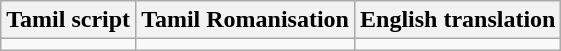<table class="wikitable" style="vertical-align: top; white-space: nowrap;">
<tr>
<th>Tamil script</th>
<th>Tamil Romanisation</th>
<th>English translation</th>
</tr>
<tr>
<td></td>
<td></td>
<td></td>
</tr>
</table>
